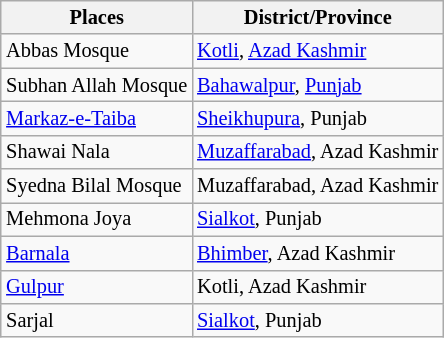<table class="wikitable sortable" style="font-size:85%; margin:0 0 0.5em 1em; float:right;">
<tr>
<th>Places</th>
<th>District/Province</th>
</tr>
<tr>
<td>Abbas Mosque</td>
<td><a href='#'>Kotli</a>, <a href='#'>Azad Kashmir</a></td>
</tr>
<tr>
<td>Subhan Allah Mosque</td>
<td><a href='#'>Bahawalpur</a>, <a href='#'>Punjab</a></td>
</tr>
<tr>
<td><a href='#'>Markaz-e-Taiba</a></td>
<td><a href='#'>Sheikhupura</a>, Punjab</td>
</tr>
<tr>
<td>Shawai Nala</td>
<td><a href='#'>Muzaffarabad</a>, Azad Kashmir</td>
</tr>
<tr>
<td>Syedna Bilal Mosque</td>
<td>Muzaffarabad, Azad Kashmir</td>
</tr>
<tr>
<td>Mehmona Joya</td>
<td><a href='#'>Sialkot</a>, Punjab</td>
</tr>
<tr>
<td><a href='#'>Barnala</a></td>
<td><a href='#'>Bhimber</a>, Azad Kashmir</td>
</tr>
<tr>
<td><a href='#'>Gulpur</a></td>
<td>Kotli, Azad Kashmir</td>
</tr>
<tr>
<td>Sarjal</td>
<td><a href='#'>Sialkot</a>, Punjab</td>
</tr>
</table>
